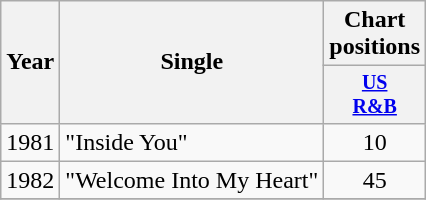<table class="wikitable" style="text-align:center;">
<tr>
<th rowspan="2">Year</th>
<th rowspan="2">Single</th>
<th colspan="1">Chart positions</th>
</tr>
<tr style="font-size:smaller;">
<th width="40"><a href='#'>US<br>R&B</a></th>
</tr>
<tr>
<td rowspan="1">1981</td>
<td align="left">"Inside You"</td>
<td>10</td>
</tr>
<tr>
<td rowspan="1">1982</td>
<td align="left">"Welcome Into My Heart"</td>
<td>45</td>
</tr>
<tr>
</tr>
</table>
